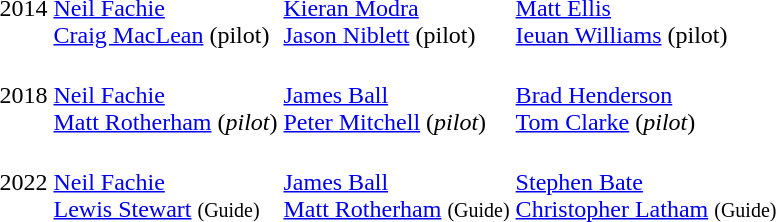<table>
<tr>
<td>2014<br></td>
<td><br><a href='#'>Neil Fachie</a><br><a href='#'>Craig MacLean</a> (pilot)</td>
<td><br><a href='#'>Kieran Modra</a><br><a href='#'>Jason Niblett</a> (pilot)</td>
<td><br><a href='#'>Matt Ellis</a><br><a href='#'>Ieuan Williams</a> (pilot)</td>
</tr>
<tr>
<td>2018<br></td>
<td><br><a href='#'>Neil Fachie</a><br><a href='#'>Matt Rotherham</a> (<em>pilot</em>)</td>
<td><br><a href='#'>James Ball</a><br><a href='#'>Peter Mitchell</a> (<em>pilot</em>)</td>
<td><br><a href='#'>Brad Henderson</a><br><a href='#'>Tom Clarke</a> (<em>pilot</em>)</td>
</tr>
<tr>
<td>2022<br></td>
<td><br><a href='#'>Neil Fachie</a><br><a href='#'>Lewis Stewart</a> <small>(Guide)</small></td>
<td><br><a href='#'>James Ball</a><br><a href='#'>Matt Rotherham</a> <small>(Guide)</small></td>
<td><br><a href='#'>Stephen Bate</a><br><a href='#'>Christopher Latham</a> <small>(Guide)</small></td>
</tr>
</table>
